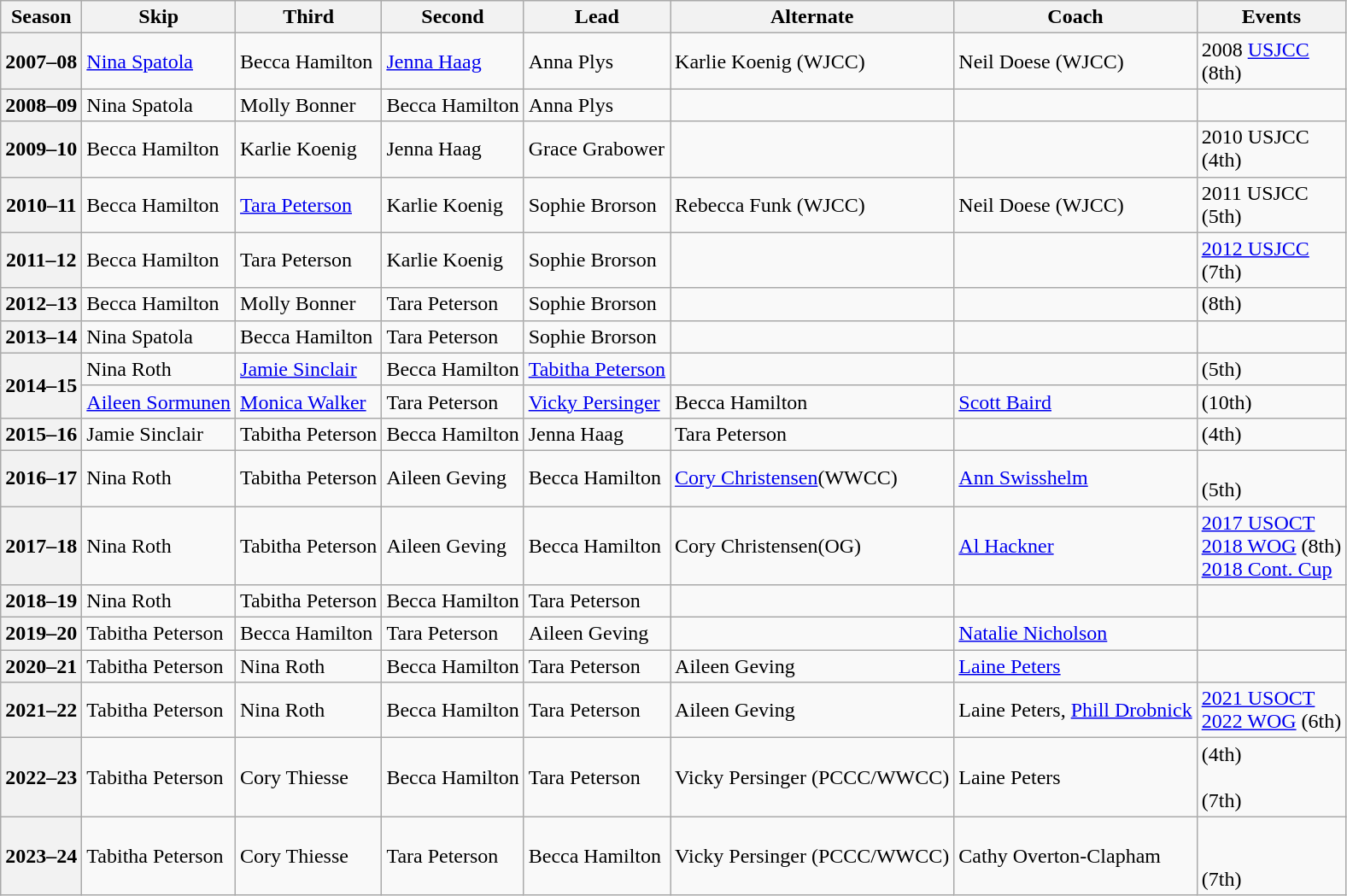<table class="wikitable">
<tr>
<th scope="col">Season</th>
<th scope="col">Skip</th>
<th scope="col">Third</th>
<th scope="col">Second</th>
<th scope="col">Lead</th>
<th scope="col">Alternate</th>
<th scope="col">Coach</th>
<th scope="col">Events</th>
</tr>
<tr>
<th scope="row">2007–08</th>
<td><a href='#'>Nina Spatola</a></td>
<td>Becca Hamilton</td>
<td><a href='#'>Jenna Haag</a></td>
<td>Anna Plys</td>
<td>Karlie Koenig (WJCC)</td>
<td>Neil Doese (WJCC)</td>
<td>2008 <a href='#'>USJCC</a> <br> (8th)</td>
</tr>
<tr>
<th scope="row">2008–09</th>
<td>Nina Spatola</td>
<td>Molly Bonner</td>
<td>Becca Hamilton</td>
<td>Anna Plys</td>
<td></td>
<td></td>
<td></td>
</tr>
<tr>
<th scope="row">2009–10</th>
<td>Becca Hamilton</td>
<td>Karlie Koenig</td>
<td>Jenna Haag</td>
<td>Grace Grabower</td>
<td></td>
<td></td>
<td>2010 USJCC <br> (4th)</td>
</tr>
<tr>
<th scope="row">2010–11</th>
<td>Becca Hamilton</td>
<td><a href='#'>Tara Peterson</a></td>
<td>Karlie Koenig</td>
<td>Sophie Brorson</td>
<td>Rebecca Funk (WJCC)</td>
<td>Neil Doese (WJCC)</td>
<td>2011 USJCC <br> (5th)</td>
</tr>
<tr>
<th scope="row">2011–12</th>
<td>Becca Hamilton</td>
<td>Tara Peterson</td>
<td>Karlie Koenig</td>
<td>Sophie Brorson</td>
<td></td>
<td></td>
<td><a href='#'>2012 USJCC</a> <br> (7th)</td>
</tr>
<tr>
<th scope="row">2012–13</th>
<td>Becca Hamilton</td>
<td>Molly Bonner</td>
<td>Tara Peterson</td>
<td>Sophie Brorson</td>
<td></td>
<td></td>
<td> (8th)</td>
</tr>
<tr>
<th scope="row">2013–14</th>
<td>Nina Spatola</td>
<td>Becca Hamilton</td>
<td>Tara Peterson</td>
<td>Sophie Brorson</td>
<td></td>
<td></td>
<td> </td>
</tr>
<tr>
<th scope="row" rowspan=2>2014–15</th>
<td>Nina Roth</td>
<td><a href='#'>Jamie Sinclair</a></td>
<td>Becca Hamilton</td>
<td><a href='#'>Tabitha Peterson</a></td>
<td></td>
<td></td>
<td> (5th)</td>
</tr>
<tr>
<td><a href='#'>Aileen Sormunen</a></td>
<td><a href='#'>Monica Walker</a></td>
<td>Tara Peterson</td>
<td><a href='#'>Vicky Persinger</a></td>
<td>Becca Hamilton</td>
<td><a href='#'>Scott Baird</a></td>
<td> (10th)</td>
</tr>
<tr>
<th scope="row">2015–16</th>
<td>Jamie Sinclair</td>
<td>Tabitha Peterson</td>
<td>Becca Hamilton</td>
<td>Jenna Haag</td>
<td>Tara Peterson</td>
<td></td>
<td> (4th)</td>
</tr>
<tr>
<th scope="row">2016–17</th>
<td>Nina Roth</td>
<td>Tabitha Peterson</td>
<td>Aileen Geving</td>
<td>Becca Hamilton</td>
<td><a href='#'>Cory Christensen</a>(WWCC)</td>
<td><a href='#'>Ann Swisshelm</a></td>
<td> <br> (5th)</td>
</tr>
<tr>
<th scope="row">2017–18</th>
<td>Nina Roth</td>
<td>Tabitha Peterson</td>
<td>Aileen Geving</td>
<td>Becca Hamilton</td>
<td>Cory Christensen(OG)</td>
<td><a href='#'>Al Hackner</a></td>
<td><a href='#'>2017 USOCT</a> <br><a href='#'>2018 WOG</a> (8th)<br><a href='#'>2018 Cont. Cup</a></td>
</tr>
<tr>
<th scope="row">2018–19</th>
<td>Nina Roth</td>
<td>Tabitha Peterson</td>
<td>Becca Hamilton</td>
<td>Tara Peterson</td>
<td></td>
<td></td>
<td> </td>
</tr>
<tr>
<th scope="row">2019–20</th>
<td>Tabitha Peterson</td>
<td>Becca Hamilton</td>
<td>Tara Peterson</td>
<td>Aileen Geving</td>
<td></td>
<td><a href='#'>Natalie Nicholson</a></td>
<td> </td>
</tr>
<tr>
<th scope="row">2020–21</th>
<td>Tabitha Peterson</td>
<td>Nina Roth</td>
<td>Becca Hamilton</td>
<td>Tara Peterson</td>
<td>Aileen Geving</td>
<td><a href='#'>Laine Peters</a></td>
<td> </td>
</tr>
<tr>
<th scope="row">2021–22</th>
<td>Tabitha Peterson</td>
<td>Nina Roth</td>
<td>Becca Hamilton</td>
<td>Tara Peterson</td>
<td>Aileen Geving</td>
<td>Laine Peters, <a href='#'>Phill Drobnick</a></td>
<td><a href='#'>2021 USOCT</a>  <br> <a href='#'>2022 WOG</a> (6th)</td>
</tr>
<tr>
<th scope="row">2022–23</th>
<td>Tabitha Peterson</td>
<td>Cory Thiesse</td>
<td>Becca Hamilton</td>
<td>Tara Peterson</td>
<td>Vicky Persinger (PCCC/WWCC)</td>
<td>Laine Peters</td>
<td> (4th) <br>   <br>  (7th)</td>
</tr>
<tr>
<th scope="row">2023–24</th>
<td>Tabitha Peterson</td>
<td>Cory Thiesse</td>
<td>Tara Peterson</td>
<td>Becca Hamilton</td>
<td>Vicky Persinger (PCCC/WWCC)</td>
<td>Cathy Overton-Clapham</td>
<td>  <br>   <br>  (7th)</td>
</tr>
</table>
